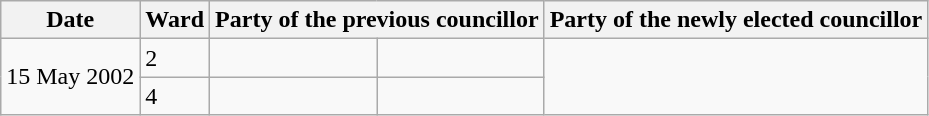<table class="wikitable">
<tr>
<th>Date</th>
<th>Ward</th>
<th colspan=2>Party of the previous councillor</th>
<th colspan=2>Party of the newly elected councillor</th>
</tr>
<tr>
<td rowspan=2>15 May 2002</td>
<td>2</td>
<td></td>
<td></td>
</tr>
<tr>
<td>4</td>
<td></td>
<td></td>
</tr>
</table>
